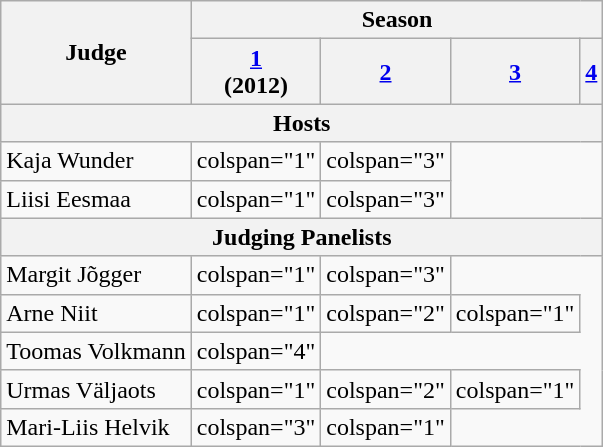<table class="wikitable">
<tr>
<th rowspan="2">Judge</th>
<th colspan="4">Season</th>
</tr>
<tr>
<th><a href='#'>1</a><br> (2012)</th>
<th><a href='#'>2</a><br> </th>
<th><a href='#'>3</a><br> </th>
<th><a href='#'>4</a><br> </th>
</tr>
<tr>
<th scope="col" colspan="5">Hosts</th>
</tr>
<tr>
<td scope="row">Kaja Wunder</td>
<td>colspan="1" </td>
<td>colspan="3" </td>
</tr>
<tr>
<td scope="row">Liisi Eesmaa</td>
<td>colspan="1" </td>
<td>colspan="3" </td>
</tr>
<tr>
<th scope="col" colspan="5">Judging Panelists</th>
</tr>
<tr>
<td scope="row">Margit Jõgger</td>
<td>colspan="1" </td>
<td>colspan="3" </td>
</tr>
<tr>
<td scope="row">Arne Niit</td>
<td>colspan="1" </td>
<td>colspan="2" </td>
<td>colspan="1" </td>
</tr>
<tr>
<td scope="row">Toomas Volkmann</td>
<td>colspan="4" </td>
</tr>
<tr>
<td scope="row">Urmas Väljaots</td>
<td>colspan="1" </td>
<td>colspan="2" </td>
<td>colspan="1" </td>
</tr>
<tr>
<td scope="row">Mari-Liis Helvik</td>
<td>colspan="3" </td>
<td>colspan="1" </td>
</tr>
</table>
